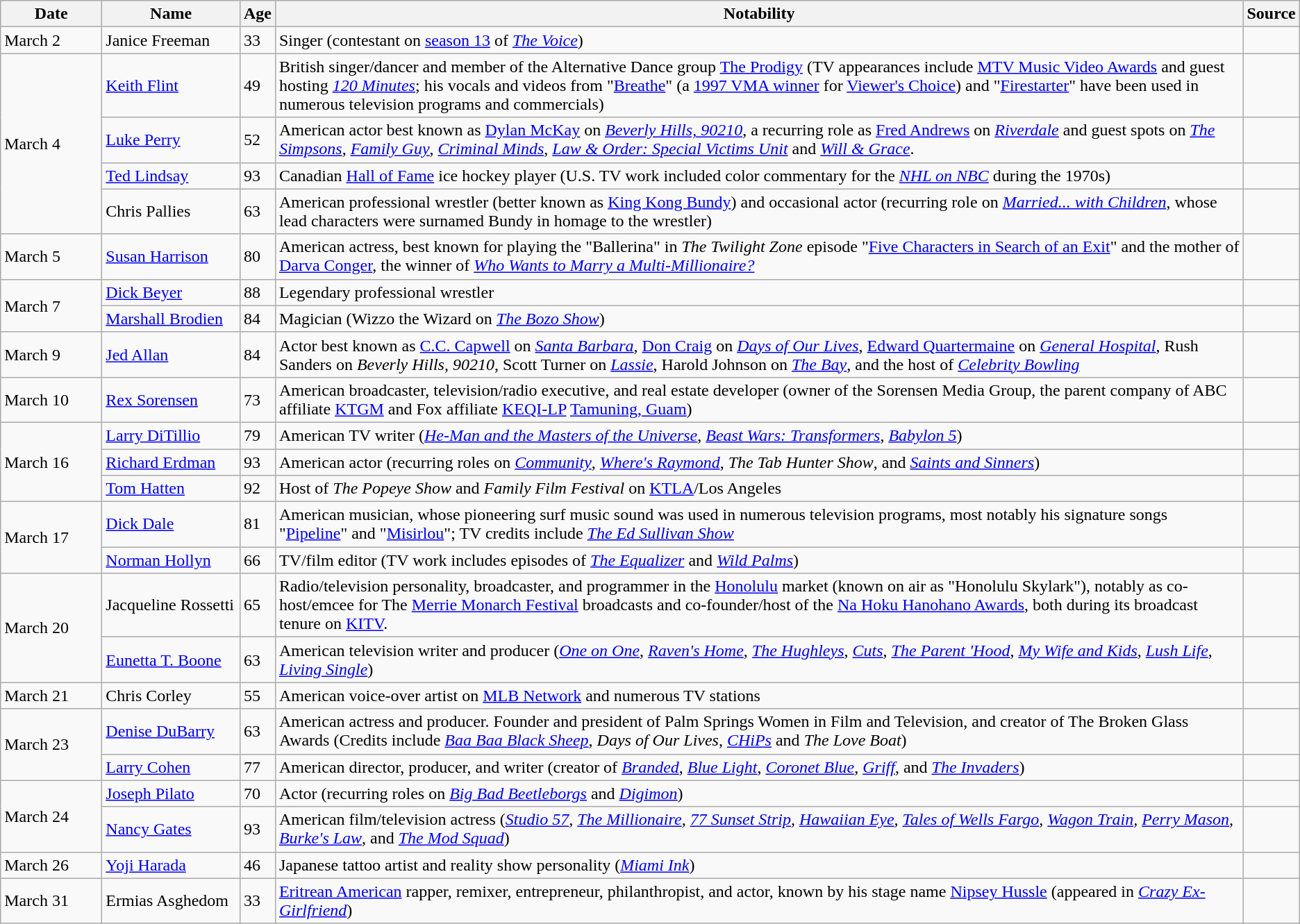<table class="wikitable sortable">
<tr ">
<th width=90>Date</th>
<th width=125>Name</th>
<th>Age</th>
<th class="unsortable">Notability</th>
<th class="unsortable">Source</th>
</tr>
<tr>
<td>March 2</td>
<td>Janice Freeman</td>
<td>33</td>
<td>Singer (contestant on <a href='#'>season 13</a> of <em><a href='#'>The Voice</a></em>)</td>
<td></td>
</tr>
<tr>
<td rowspan="4">March 4</td>
<td><a href='#'>Keith Flint</a></td>
<td>49</td>
<td>British singer/dancer and member of the Alternative Dance group <a href='#'>The Prodigy</a> (TV appearances include <a href='#'>MTV Music Video Awards</a> and guest hosting <em><a href='#'>120 Minutes</a></em>; his vocals and videos from "<a href='#'>Breathe</a>" (a <a href='#'>1997 VMA winner</a> for <a href='#'>Viewer's Choice</a>) and "<a href='#'>Firestarter</a>" have been used in numerous television programs and commercials)</td>
<td></td>
</tr>
<tr>
<td><a href='#'>Luke Perry</a></td>
<td>52</td>
<td>American actor best known as <a href='#'>Dylan McKay</a> on <em><a href='#'>Beverly Hills, 90210</a></em>, a recurring role as <a href='#'>Fred Andrews</a> on <em><a href='#'>Riverdale</a></em> and guest spots on <em><a href='#'>The Simpsons</a></em>, <em><a href='#'>Family Guy</a></em>, <em><a href='#'>Criminal Minds</a></em>, <em><a href='#'>Law & Order: Special Victims Unit</a></em> and <em><a href='#'>Will & Grace</a></em>.</td>
<td><br></td>
</tr>
<tr>
<td><a href='#'>Ted Lindsay</a></td>
<td>93</td>
<td>Canadian <a href='#'>Hall of Fame</a> ice hockey player (U.S. TV work included color commentary for the <em><a href='#'>NHL on NBC</a></em> during the 1970s)</td>
<td></td>
</tr>
<tr>
<td>Chris Pallies</td>
<td>63</td>
<td>American professional wrestler (better known as <a href='#'>King Kong Bundy</a>) and occasional actor (recurring role on <em><a href='#'>Married... with Children</a></em>, whose lead characters were surnamed Bundy in homage to the wrestler)</td>
<td></td>
</tr>
<tr>
<td>March 5</td>
<td><a href='#'>Susan Harrison</a></td>
<td>80</td>
<td>American actress, best known for playing the "Ballerina" in <em>The Twilight Zone</em> episode "<a href='#'>Five Characters in Search of an Exit</a>" and the mother of <a href='#'>Darva Conger</a>, the winner of <em><a href='#'>Who Wants to Marry a Multi-Millionaire?</a></em></td>
<td></td>
</tr>
<tr>
<td rowspan="2">March 7</td>
<td><a href='#'>Dick Beyer</a></td>
<td>88</td>
<td>Legendary professional wrestler</td>
<td></td>
</tr>
<tr>
<td><a href='#'>Marshall Brodien</a></td>
<td>84</td>
<td>Magician (Wizzo the Wizard on <em><a href='#'>The Bozo Show</a></em>)</td>
<td></td>
</tr>
<tr>
<td>March 9</td>
<td><a href='#'>Jed Allan</a></td>
<td>84</td>
<td>Actor best known as <a href='#'>C.C. Capwell</a> on <em><a href='#'>Santa Barbara</a></em>, <a href='#'>Don Craig</a> on <em><a href='#'>Days of Our Lives</a></em>, <a href='#'>Edward Quartermaine</a> on <em><a href='#'>General Hospital</a></em>, Rush Sanders on <em>Beverly Hills, 90210</em>, Scott Turner on <em><a href='#'>Lassie</a></em>, Harold Johnson on <em><a href='#'>The Bay</a></em>, and the host of <em><a href='#'>Celebrity Bowling</a></em></td>
<td></td>
</tr>
<tr>
<td>March 10</td>
<td><a href='#'>Rex Sorensen</a></td>
<td>73</td>
<td>American broadcaster, television/radio executive, and real estate developer (owner of the Sorensen Media Group, the parent company of ABC affiliate <a href='#'>KTGM</a> and Fox affiliate <a href='#'>KEQI-LP</a> <a href='#'>Tamuning, Guam</a>)</td>
<td></td>
</tr>
<tr>
<td rowspan=3>March 16</td>
<td><a href='#'>Larry DiTillio</a></td>
<td>79</td>
<td>American TV writer (<em><a href='#'>He-Man and the Masters of the Universe</a></em>, <em><a href='#'>Beast Wars: Transformers</a></em>, <em><a href='#'>Babylon 5</a></em>)</td>
<td></td>
</tr>
<tr>
<td><a href='#'>Richard Erdman</a></td>
<td>93</td>
<td>American actor (recurring roles on <em><a href='#'>Community</a></em>, <em><a href='#'>Where's Raymond</a></em>, <em>The Tab Hunter Show</em>, and <em><a href='#'>Saints and Sinners</a></em>)</td>
<td></td>
</tr>
<tr>
<td><a href='#'>Tom Hatten</a></td>
<td>92</td>
<td>Host of <em>The Popeye Show</em> and <em>Family Film Festival</em> on <a href='#'>KTLA</a>/Los Angeles</td>
<td></td>
</tr>
<tr>
<td rowspan=2>March 17</td>
<td><a href='#'>Dick Dale</a></td>
<td>81</td>
<td>American musician, whose pioneering surf music sound was used in numerous television programs, most notably his signature songs "<a href='#'>Pipeline</a>" and "<a href='#'>Misirlou</a>"; TV credits include <em><a href='#'>The Ed Sullivan Show</a></em></td>
<td></td>
</tr>
<tr>
<td><a href='#'>Norman Hollyn</a></td>
<td>66</td>
<td>TV/film editor (TV work includes episodes of <em><a href='#'>The Equalizer</a></em> and <em><a href='#'>Wild Palms</a></em>)</td>
<td></td>
</tr>
<tr>
<td rowspan=2>March 20</td>
<td>Jacqueline Rossetti</td>
<td>65</td>
<td>Radio/television personality, broadcaster, and programmer in the <a href='#'>Honolulu</a> market (known on air as "Honolulu Skylark"), notably as co-host/emcee for The <a href='#'>Merrie Monarch Festival</a> broadcasts and co-founder/host of the <a href='#'>Na Hoku Hanohano Awards</a>, both during its broadcast tenure on <a href='#'>KITV</a>.</td>
<td></td>
</tr>
<tr>
<td><a href='#'>Eunetta T. Boone</a></td>
<td>63</td>
<td>American television writer and producer (<em><a href='#'>One on One</a></em>, <em><a href='#'>Raven's Home</a></em>, <em><a href='#'>The Hughleys</a></em>, <em><a href='#'>Cuts</a></em>, <em><a href='#'>The Parent 'Hood</a></em>, <em><a href='#'>My Wife and Kids</a></em>, <em><a href='#'>Lush Life</a></em>, <em><a href='#'>Living Single</a></em>)</td>
<td></td>
</tr>
<tr>
<td>March 21</td>
<td>Chris Corley</td>
<td>55</td>
<td>American voice-over artist on <a href='#'>MLB Network</a> and numerous TV stations</td>
<td></td>
</tr>
<tr>
<td rowspan=2>March 23</td>
<td><a href='#'>Denise DuBarry</a></td>
<td>63</td>
<td>American actress and producer. Founder and president of Palm Springs Women in Film and Television, and creator of The Broken Glass Awards (Credits include <em><a href='#'>Baa Baa Black Sheep</a></em>, <em>Days of Our Lives</em>, <em><a href='#'>CHiPs</a></em> and <em>The Love Boat</em>)</td>
<td></td>
</tr>
<tr>
<td><a href='#'>Larry Cohen</a></td>
<td>77</td>
<td>American director, producer, and writer (creator of <em><a href='#'>Branded</a></em>, <em><a href='#'>Blue Light</a></em>, <em><a href='#'>Coronet Blue</a></em>, <em><a href='#'>Griff</a></em>, and <em><a href='#'>The Invaders</a></em>)</td>
<td></td>
</tr>
<tr>
<td rowspan=2>March 24</td>
<td><a href='#'>Joseph Pilato</a></td>
<td>70</td>
<td>Actor (recurring roles on <em><a href='#'>Big Bad Beetleborgs</a></em> and <em><a href='#'>Digimon</a></em>)</td>
<td></td>
</tr>
<tr>
<td><a href='#'>Nancy Gates</a></td>
<td>93</td>
<td>American film/television actress (<em><a href='#'>Studio 57</a>, <a href='#'>The Millionaire</a>, <a href='#'>77 Sunset Strip</a>, <a href='#'>Hawaiian Eye</a>, <a href='#'>Tales of Wells Fargo</a>, <a href='#'>Wagon Train</a>, <a href='#'>Perry Mason</a>, <a href='#'>Burke's Law</a></em>, and <em><a href='#'>The Mod Squad</a></em>)</td>
<td></td>
</tr>
<tr>
<td>March 26</td>
<td><a href='#'>Yoji Harada</a></td>
<td>46</td>
<td>Japanese tattoo artist and reality show personality (<em><a href='#'>Miami Ink</a></em>)</td>
<td></td>
</tr>
<tr>
<td>March 31</td>
<td>Ermias Asghedom</td>
<td>33</td>
<td><a href='#'>Eritrean American</a> rapper, remixer, entrepreneur, philanthropist, and actor, known by his stage name <a href='#'>Nipsey Hussle</a> (appeared in <em><a href='#'>Crazy Ex-Girlfriend</a></em>)</td>
<td></td>
</tr>
</table>
